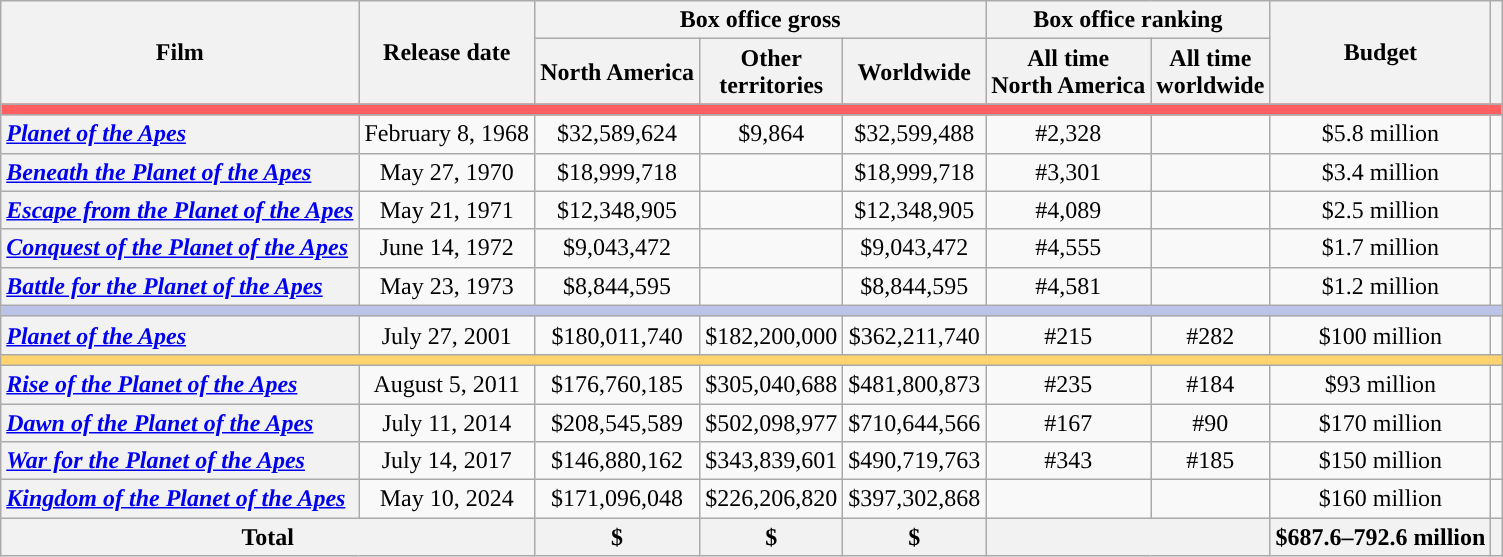<table class="wikitable plainrowheaders sortable" border="1" style="text-align: center;">
<tr>
<th rowspan="2" scope=col>Film</th>
<th rowspan="2" scope=col>Release date</th>
<th colspan="3" scope=col>Box office gross</th>
<th colspan="2" scope=col text="wrap">Box office ranking</th>
<th rowspan="2" scope=col>Budget</th>
<th rowspan="2" scope=col class=unsortable></th>
</tr>
<tr>
<th>North America</th>
<th>Other<br>territories</th>
<th>Worldwide</th>
<th>All time<br>North America</th>
<th>All time<br>worldwide</th>
</tr>
<tr>
<td colspan="9" style="background:#FF5F61;"></td>
</tr>
<tr>
<th scope=row style="text-align:left;"><em><a href='#'>Planet of the Apes</a></em></th>
<td>February 8, 1968</td>
<td>$32,589,624</td>
<td>$9,864</td>
<td>$32,599,488</td>
<td>#2,328</td>
<td></td>
<td>$5.8 million</td>
<td></td>
</tr>
<tr>
<th scope=row style="text-align:left;"><em><a href='#'>Beneath the Planet of the Apes</a></em></th>
<td>May 27, 1970</td>
<td>$18,999,718</td>
<td></td>
<td>$18,999,718</td>
<td>#3,301</td>
<td></td>
<td>$3.4 million</td>
<td></td>
</tr>
<tr>
<th scope=row style="text-align:left;"><em><a href='#'>Escape from the Planet of the Apes</a></em></th>
<td>May 21, 1971</td>
<td>$12,348,905</td>
<td></td>
<td>$12,348,905</td>
<td>#4,089</td>
<td></td>
<td>$2.5 million</td>
<td></td>
</tr>
<tr>
<th scope=row style="text-align:left;"><em><a href='#'>Conquest of the Planet of the Apes</a></em></th>
<td>June 14, 1972</td>
<td>$9,043,472</td>
<td></td>
<td>$9,043,472</td>
<td>#4,555</td>
<td></td>
<td>$1.7 million</td>
<td></td>
</tr>
<tr>
<th scope=row style="text-align:left;"><em><a href='#'>Battle for the Planet of the Apes</a></em></th>
<td>May 23, 1973</td>
<td>$8,844,595</td>
<td></td>
<td>$8,844,595</td>
<td>#4,581</td>
<td></td>
<td>$1.2 million</td>
<td></td>
</tr>
<tr>
<td colspan="9" style="background:#BBC3E9;"></td>
</tr>
<tr>
<th scope=row style="text-align:left;"><em><a href='#'>Planet of the Apes</a></em></th>
<td>July 27, 2001</td>
<td>$180,011,740</td>
<td>$182,200,000</td>
<td>$362,211,740</td>
<td>#215</td>
<td>#282</td>
<td>$100 million</td>
<td></td>
</tr>
<tr>
<td colspan="9" style="background:#FFD46E;"></td>
</tr>
<tr>
<th scope=row style="text-align:left;"><em><a href='#'>Rise of the Planet of the Apes</a></em></th>
<td>August 5, 2011</td>
<td>$176,760,185</td>
<td>$305,040,688</td>
<td>$481,800,873</td>
<td>#235</td>
<td>#184</td>
<td>$93 million</td>
<td></td>
</tr>
<tr>
<th scope=row style="text-align:left;"><em><a href='#'>Dawn of the Planet of the Apes</a></em></th>
<td>July 11, 2014</td>
<td>$208,545,589</td>
<td>$502,098,977</td>
<td>$710,644,566</td>
<td>#167</td>
<td>#90</td>
<td>$170 million</td>
<td></td>
</tr>
<tr>
<th scope=row style="text-align:left;"><em><a href='#'>War for the Planet of the Apes</a></em></th>
<td>July 14, 2017</td>
<td>$146,880,162</td>
<td>$343,839,601</td>
<td>$490,719,763</td>
<td>#343</td>
<td>#185</td>
<td>$150 million</td>
<td></td>
</tr>
<tr>
<th scope=row style="text-align:left;"><em><a href='#'>Kingdom of the Planet of the Apes</a></em></th>
<td>May 10, 2024</td>
<td>$171,096,048</td>
<td>$226,206,820</td>
<td>$397,302,868</td>
<td></td>
<td></td>
<td>$160 million</td>
<td></td>
</tr>
<tr>
<th scope=row colspan="2">Total</th>
<th>$</th>
<th>$</th>
<th>$</th>
<th colspan="2"></th>
<th>$687.6–792.6 million</th>
<th></th>
</tr>
</table>
